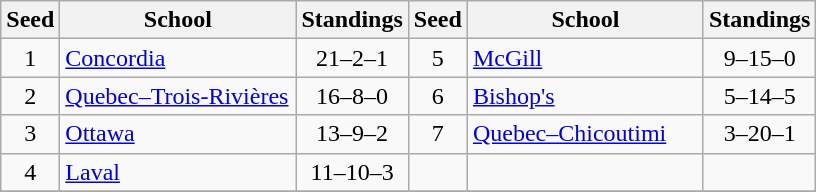<table class="wikitable">
<tr>
<th>Seed</th>
<th style="width:150px">School</th>
<th>Standings</th>
<th>Seed</th>
<th style="width:150px">School</th>
<th>Standings</th>
</tr>
<tr>
<td align=center>1</td>
<td><a href='#'>Concordia</a></td>
<td align=center>21–2–1</td>
<td align=center>5</td>
<td><a href='#'>McGill</a></td>
<td align=center>9–15–0</td>
</tr>
<tr>
<td align=center>2</td>
<td><a href='#'>Quebec–Trois-Rivières</a></td>
<td align=center>16–8–0</td>
<td align=center>6</td>
<td><a href='#'>Bishop's</a></td>
<td align=center>5–14–5</td>
</tr>
<tr>
<td align=center>3</td>
<td><a href='#'>Ottawa</a></td>
<td align=center>13–9–2</td>
<td align=center>7</td>
<td><a href='#'>Quebec–Chicoutimi</a></td>
<td align=center>3–20–1</td>
</tr>
<tr>
<td align=center>4</td>
<td><a href='#'>Laval</a></td>
<td align=center>11–10–3</td>
<td></td>
<td></td>
<td></td>
</tr>
<tr>
</tr>
</table>
